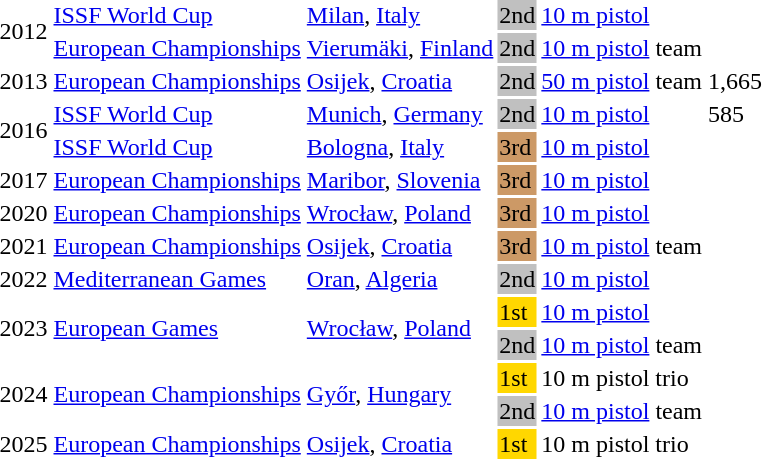<table>
<tr>
<td rowspan="2">2012</td>
<td><a href='#'>ISSF World Cup</a></td>
<td><a href='#'>Milan</a>, <a href='#'>Italy</a></td>
<td bgcolor="silver">2nd</td>
<td><a href='#'>10 m pistol</a></td>
<td></td>
</tr>
<tr>
<td><a href='#'>European Championships</a></td>
<td><a href='#'>Vierumäki</a>, <a href='#'>Finland</a></td>
<td bgcolor="silver">2nd</td>
<td><a href='#'>10 m pistol</a> team</td>
<td></td>
</tr>
<tr>
<td>2013</td>
<td><a href='#'>European Championships</a></td>
<td><a href='#'>Osijek</a>, <a href='#'>Croatia</a></td>
<td bgcolor="silver">2nd</td>
<td><a href='#'>50 m pistol</a> team</td>
<td>1,665</td>
</tr>
<tr>
<td rowspan="2">2016</td>
<td><a href='#'>ISSF World Cup</a></td>
<td><a href='#'>Munich</a>, <a href='#'>Germany</a></td>
<td bgcolor="silver">2nd</td>
<td><a href='#'>10 m pistol</a></td>
<td>585 </td>
</tr>
<tr>
<td><a href='#'>ISSF World Cup</a></td>
<td><a href='#'>Bologna</a>, <a href='#'>Italy</a></td>
<td bgcolor="#c96">3rd</td>
<td><a href='#'>10 m pistol</a></td>
<td></td>
</tr>
<tr>
<td>2017</td>
<td><a href='#'>European Championships</a></td>
<td><a href='#'>Maribor</a>, <a href='#'>Slovenia</a></td>
<td bgcolor="#c96">3rd</td>
<td><a href='#'>10 m pistol</a></td>
<td></td>
</tr>
<tr>
<td>2020</td>
<td><a href='#'>European Championships</a></td>
<td><a href='#'>Wrocław</a>, <a href='#'>Poland</a></td>
<td bgcolor="#c96">3rd</td>
<td><a href='#'>10 m pistol</a></td>
<td></td>
</tr>
<tr>
<td>2021</td>
<td><a href='#'>European Championships</a></td>
<td><a href='#'>Osijek</a>, <a href='#'>Croatia</a></td>
<td bgcolor=#c96>3rd</td>
<td><a href='#'>10 m pistol</a> team</td>
<td></td>
</tr>
<tr>
<td>2022</td>
<td><a href='#'>Mediterranean Games</a></td>
<td><a href='#'>Oran</a>, <a href='#'>Algeria</a></td>
<td bgcolor="silver">2nd</td>
<td><a href='#'>10 m pistol</a></td>
<td></td>
</tr>
<tr>
<td rowspan=2>2023</td>
<td rowspan=2><a href='#'>European Games</a></td>
<td rowspan=2><a href='#'>Wrocław</a>, <a href='#'>Poland</a></td>
<td bgcolor=gold>1st</td>
<td><a href='#'>10 m pistol</a></td>
<td></td>
</tr>
<tr>
<td bgcolor=silver>2nd</td>
<td><a href='#'>10 m pistol</a> team</td>
<td></td>
</tr>
<tr>
<td rowspan=2>2024</td>
<td rowspan=2><a href='#'>European Championships</a></td>
<td rowspan=2><a href='#'>Győr</a>, <a href='#'>Hungary</a></td>
<td bgcolor="gold">1st</td>
<td>10 m pistol trio</td>
<td></td>
</tr>
<tr>
<td bgcolor=silver>2nd</td>
<td><a href='#'>10 m pistol</a> team</td>
</tr>
<tr>
<td>2025</td>
<td><a href='#'>European Championships</a></td>
<td><a href='#'>Osijek</a>, <a href='#'>Croatia</a></td>
<td bgcolor=gold>1st</td>
<td>10 m pistol trio</td>
<td></td>
</tr>
</table>
